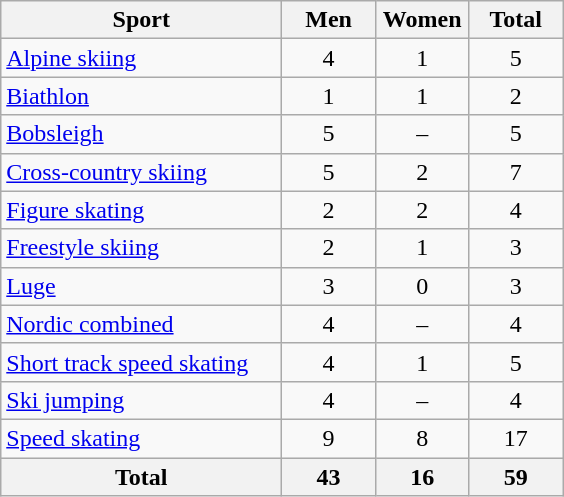<table class="wikitable sortable" style="text-align:center;">
<tr>
<th width=180>Sport</th>
<th width=55>Men</th>
<th width=55>Women</th>
<th width=55>Total</th>
</tr>
<tr>
<td align=left><a href='#'>Alpine skiing</a></td>
<td>4</td>
<td>1</td>
<td>5</td>
</tr>
<tr>
<td align=left><a href='#'>Biathlon</a></td>
<td>1</td>
<td>1</td>
<td>2</td>
</tr>
<tr>
<td align=left><a href='#'>Bobsleigh</a></td>
<td>5</td>
<td>–</td>
<td>5</td>
</tr>
<tr>
<td align=left><a href='#'>Cross-country skiing</a></td>
<td>5</td>
<td>2</td>
<td>7</td>
</tr>
<tr>
<td align=left><a href='#'>Figure skating</a></td>
<td>2</td>
<td>2</td>
<td>4</td>
</tr>
<tr>
<td align=left><a href='#'>Freestyle skiing</a></td>
<td>2</td>
<td>1</td>
<td>3</td>
</tr>
<tr>
<td align=left><a href='#'>Luge</a></td>
<td>3</td>
<td>0</td>
<td>3</td>
</tr>
<tr>
<td align=left><a href='#'>Nordic combined</a></td>
<td>4</td>
<td>–</td>
<td>4</td>
</tr>
<tr>
<td align=left><a href='#'>Short track speed skating</a></td>
<td>4</td>
<td>1</td>
<td>5</td>
</tr>
<tr>
<td align=left><a href='#'>Ski jumping</a></td>
<td>4</td>
<td>–</td>
<td>4</td>
</tr>
<tr>
<td align=left><a href='#'>Speed skating</a></td>
<td>9</td>
<td>8</td>
<td>17</td>
</tr>
<tr>
<th>Total</th>
<th>43</th>
<th>16</th>
<th>59</th>
</tr>
</table>
